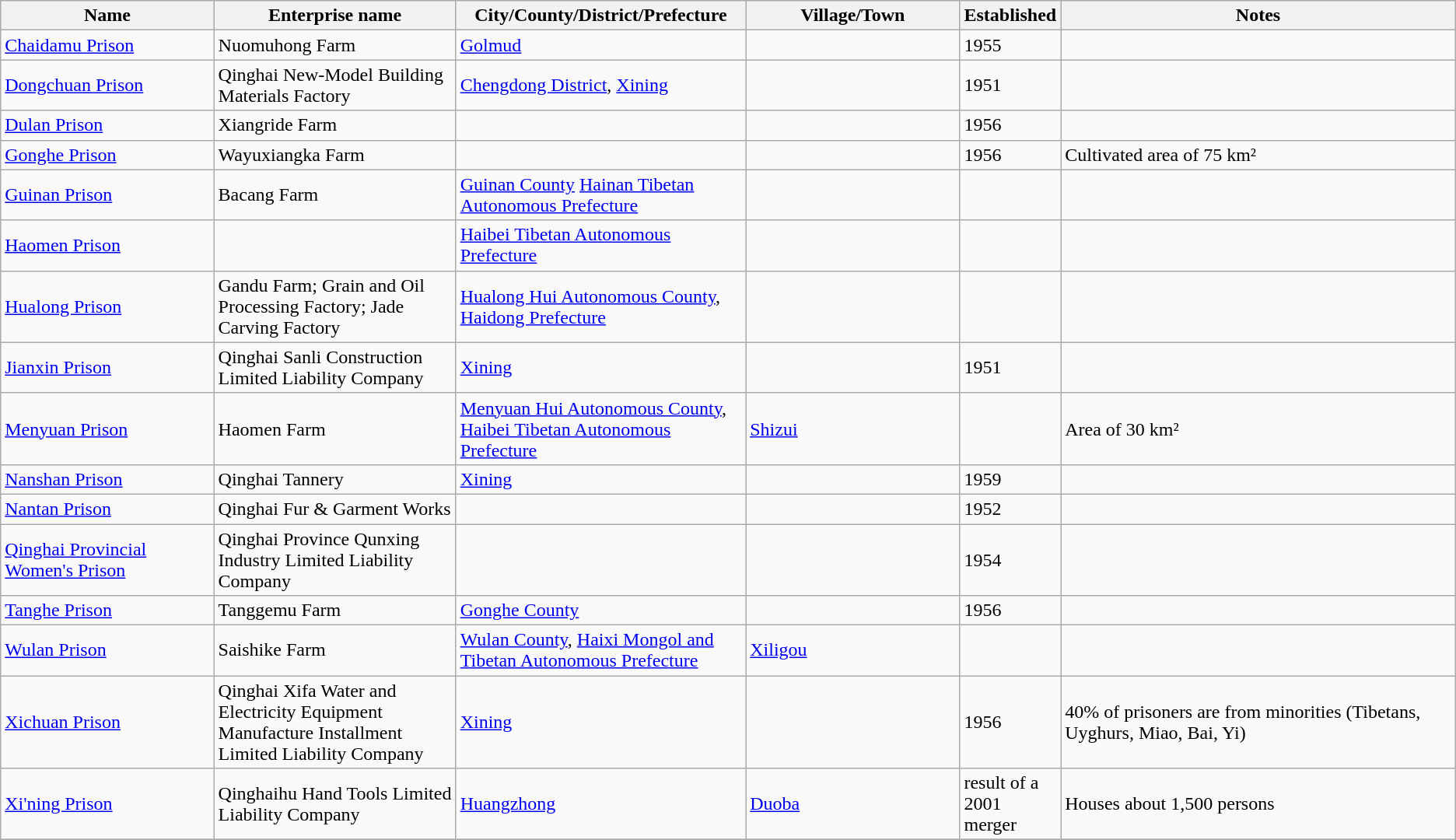<table class="wikitable">
<tr>
<th width=15%>Name</th>
<th width=17%>Enterprise name</th>
<th width=20%>City/County/District/Prefecture</th>
<th width=15%>Village/Town</th>
<th width=5%>Established</th>
<th width=28%>Notes</th>
</tr>
<tr>
<td><a href='#'>Chaidamu Prison</a></td>
<td>Nuomuhong Farm</td>
<td><a href='#'>Golmud</a></td>
<td></td>
<td>1955</td>
<td></td>
</tr>
<tr>
<td><a href='#'>Dongchuan Prison</a></td>
<td>Qinghai New-Model Building Materials Factory</td>
<td><a href='#'>Chengdong District</a>, <a href='#'>Xining</a></td>
<td></td>
<td>1951</td>
<td></td>
</tr>
<tr>
<td><a href='#'>Dulan Prison</a></td>
<td>Xiangride Farm</td>
<td></td>
<td></td>
<td>1956</td>
<td></td>
</tr>
<tr>
<td><a href='#'>Gonghe Prison</a></td>
<td>Wayuxiangka Farm</td>
<td></td>
<td></td>
<td>1956</td>
<td>Cultivated area of 75 km²</td>
</tr>
<tr>
<td><a href='#'>Guinan Prison</a></td>
<td>Bacang Farm</td>
<td><a href='#'>Guinan County</a> <a href='#'>Hainan Tibetan Autonomous Prefecture</a></td>
<td></td>
<td></td>
<td></td>
</tr>
<tr>
<td><a href='#'>Haomen Prison</a></td>
<td></td>
<td><a href='#'>Haibei Tibetan Autonomous Prefecture</a></td>
<td></td>
<td></td>
<td></td>
</tr>
<tr>
<td><a href='#'>Hualong Prison</a></td>
<td>Gandu Farm; Grain and Oil Processing Factory; Jade Carving Factory</td>
<td><a href='#'>Hualong Hui Autonomous County</a>, <a href='#'>Haidong Prefecture</a></td>
<td></td>
<td></td>
<td></td>
</tr>
<tr>
<td><a href='#'>Jianxin Prison</a></td>
<td>Qinghai Sanli Construction Limited Liability Company</td>
<td><a href='#'>Xining</a></td>
<td></td>
<td>1951</td>
<td></td>
</tr>
<tr>
<td><a href='#'>Menyuan Prison</a></td>
<td>Haomen Farm</td>
<td><a href='#'>Menyuan Hui Autonomous County</a>, <a href='#'>Haibei Tibetan Autonomous Prefecture</a></td>
<td><a href='#'>Shizui</a></td>
<td></td>
<td>Area of 30 km²</td>
</tr>
<tr>
<td><a href='#'>Nanshan Prison</a></td>
<td>Qinghai Tannery</td>
<td><a href='#'>Xining</a></td>
<td></td>
<td>1959</td>
<td></td>
</tr>
<tr>
<td><a href='#'>Nantan Prison</a></td>
<td>Qinghai Fur & Garment Works</td>
<td></td>
<td></td>
<td>1952</td>
<td></td>
</tr>
<tr>
<td><a href='#'>Qinghai Provincial Women's Prison</a></td>
<td>Qinghai Province Qunxing Industry Limited Liability Company</td>
<td></td>
<td></td>
<td>1954</td>
<td></td>
</tr>
<tr>
<td><a href='#'>Tanghe Prison</a></td>
<td>Tanggemu Farm</td>
<td><a href='#'>Gonghe County</a></td>
<td></td>
<td>1956</td>
<td></td>
</tr>
<tr>
<td><a href='#'>Wulan Prison</a></td>
<td>Saishike Farm</td>
<td><a href='#'>Wulan County</a>, <a href='#'>Haixi Mongol and Tibetan Autonomous Prefecture</a></td>
<td><a href='#'>Xiligou</a></td>
<td></td>
<td></td>
</tr>
<tr>
<td><a href='#'>Xichuan Prison</a></td>
<td>Qinghai Xifa Water and Electricity Equipment Manufacture Installment Limited Liability Company</td>
<td><a href='#'>Xining</a></td>
<td></td>
<td>1956</td>
<td>40% of prisoners are from minorities (Tibetans, Uyghurs, Miao, Bai, Yi)</td>
</tr>
<tr>
<td><a href='#'>Xi'ning Prison</a></td>
<td>Qinghaihu Hand Tools Limited Liability Company</td>
<td><a href='#'>Huangzhong</a></td>
<td><a href='#'>Duoba</a></td>
<td>result of a 2001 merger</td>
<td>Houses about 1,500 persons</td>
</tr>
<tr>
</tr>
</table>
